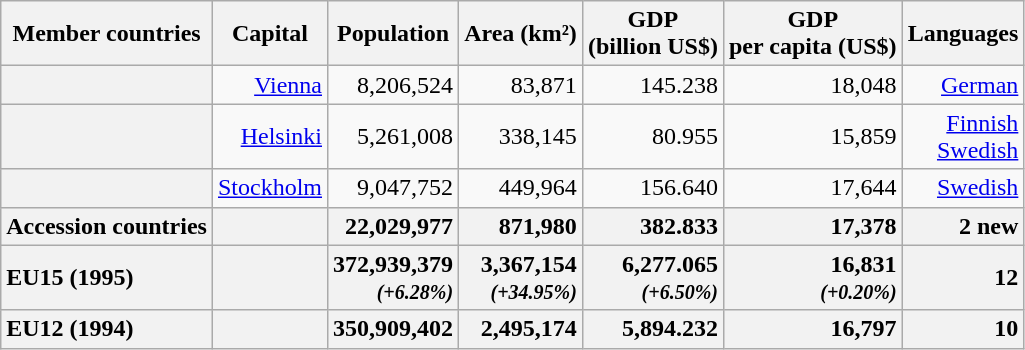<table class="wikitable sortable" style="text-align:right;">
<tr>
<th>Member countries</th>
<th>Capital</th>
<th>Population</th>
<th>Area (km²)</th>
<th>GDP <br>(billion US$)</th>
<th>GDP <br>per capita (US$)</th>
<th>Languages</th>
</tr>
<tr>
<th style="text-align:left;"></th>
<td><a href='#'>Vienna</a></td>
<td>8,206,524</td>
<td>83,871</td>
<td>145.238</td>
<td>18,048</td>
<td><a href='#'>German</a></td>
</tr>
<tr>
<th style="text-align:left;"></th>
<td><a href='#'>Helsinki</a></td>
<td>5,261,008</td>
<td>338,145</td>
<td>80.955</td>
<td>15,859</td>
<td><a href='#'>Finnish</a><br><a href='#'>Swedish</a></td>
</tr>
<tr>
<th style="text-align:left;"></th>
<td><a href='#'>Stockholm</a></td>
<td>9,047,752</td>
<td>449,964</td>
<td>156.640</td>
<td>17,644</td>
<td><a href='#'>Swedish</a></td>
</tr>
<tr class="sortbottom">
<th style="text-align:left;">Accession countries</th>
<th></th>
<th style="text-align:right;">22,029,977</th>
<th style="text-align:right;">871,980</th>
<th style="text-align:right;">382.833</th>
<th style="text-align:right;">17,378</th>
<th style="text-align:right;">2 new</th>
</tr>
<tr class="sortbottom">
<th style="text-align:left;"> EU15 (1995)</th>
<th></th>
<th style="text-align:right;">372,939,379 <br><small> <em>(+6.28%)</em></small></th>
<th style="text-align:right;">3,367,154 <br><small> <em>(+34.95%)</em></small></th>
<th style="text-align:right;">6,277.065 <br><small> <em>(+6.50%)</em></small></th>
<th style="text-align:right;">16,831 <br><small> <em>(+0.20%)</em></small></th>
<th style="text-align:right;">12</th>
</tr>
<tr class="sortbottom">
<th style="text-align:left;"> EU12 (1994)</th>
<th></th>
<th style="text-align:right;">350,909,402</th>
<th style="text-align:right;">2,495,174</th>
<th style="text-align:right;">5,894.232</th>
<th style="text-align:right;">16,797</th>
<th style="text-align:right;">10</th>
</tr>
</table>
